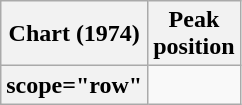<table class="wikitable plainrowheaders sortable">
<tr>
<th scope="col">Chart (1974)</th>
<th scope="col">Peak<br>position</th>
</tr>
<tr>
<th>scope="row" </th>
</tr>
</table>
